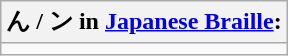<table class="wikitable nowrap" style="text-align:center">
<tr>
<th>ん / ン in <a href='#'>Japanese Braille</a>:</th>
</tr>
<tr>
<td></td>
</tr>
</table>
